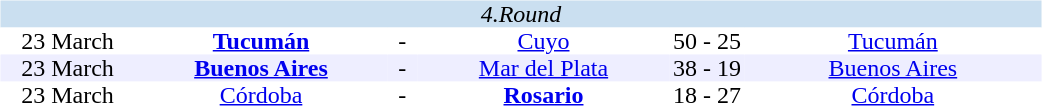<table width=700>
<tr>
<td width=700 valign="top"><br><table border=0 cellspacing=0 cellpadding=0 style="font-size: 100%; border-collapse: collapse;" width=100%>
<tr bgcolor="#CADFF0">
<td style="font-size:100%"; align="center" colspan="6"><em>4.Round</em></td>
</tr>
<tr align=center bgcolor=#FFFFFF>
<td width=90>23 March</td>
<td width=170><strong><a href='#'>Tucumán</a></strong></td>
<td width=20>-</td>
<td width=170><a href='#'>Cuyo</a></td>
<td width=50>50 - 25</td>
<td width=200><a href='#'>Tucumán</a></td>
</tr>
<tr align=center bgcolor=#EEEEFF>
<td width=90>23 March</td>
<td width=170><strong><a href='#'>Buenos Aires</a></strong></td>
<td width=20>-</td>
<td width=170><a href='#'>Mar del Plata</a></td>
<td width=50>38 - 19</td>
<td width=200><a href='#'>Buenos Aires</a></td>
</tr>
<tr align=center bgcolor=#FFFFFF>
<td width=90>23 March</td>
<td width=170><a href='#'>Córdoba</a></td>
<td width=20>-</td>
<td width=170><strong><a href='#'>Rosario</a></strong></td>
<td width=50>18 - 27</td>
<td width=200><a href='#'>Córdoba</a></td>
</tr>
</table>
</td>
</tr>
</table>
